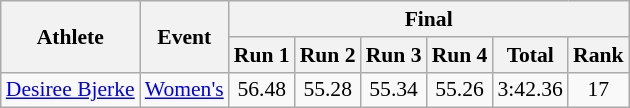<table class=wikitable style="font-size:90%; text-align:center">
<tr>
<th rowspan="2">Athlete</th>
<th rowspan="2">Event</th>
<th colspan="6">Final</th>
</tr>
<tr>
<th>Run 1</th>
<th>Run 2</th>
<th>Run 3</th>
<th>Run 4</th>
<th>Total</th>
<th>Rank</th>
</tr>
<tr>
<td><a href='#'>Desiree Bjerke</a></td>
<td><a href='#'>Women's</a></td>
<td align="center">56.48</td>
<td align="center">55.28</td>
<td align="center">55.34</td>
<td align="center">55.26</td>
<td align="center">3:42.36</td>
<td align="center">17</td>
</tr>
</table>
